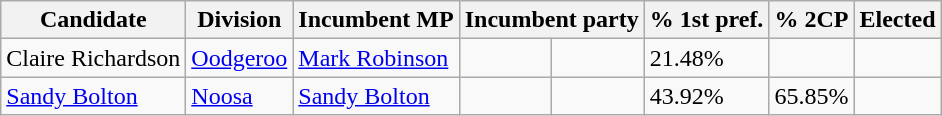<table class="wikitable sortable">
<tr>
<th>Candidate</th>
<th>Division</th>
<th>Incumbent MP</th>
<th colspan="2">Incumbent party</th>
<th>% 1st pref.</th>
<th>% 2CP</th>
<th>Elected</th>
</tr>
<tr>
<td>Claire Richardson</td>
<td><a href='#'>Oodgeroo</a></td>
<td><a href='#'>Mark Robinson</a></td>
<td></td>
<td></td>
<td>21.48%</td>
<td></td>
<td></td>
</tr>
<tr>
<td><a href='#'>Sandy Bolton</a></td>
<td><a href='#'>Noosa</a></td>
<td><a href='#'>Sandy Bolton</a></td>
<td></td>
<td></td>
<td>43.92%</td>
<td>65.85%</td>
<td></td>
</tr>
</table>
